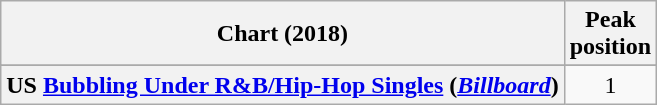<table class="wikitable sortable plainrowheaders" style="text-align:center">
<tr>
<th scope="col">Chart (2018)</th>
<th scope="col">Peak<br>position</th>
</tr>
<tr>
</tr>
<tr>
<th scope="row">US <a href='#'>Bubbling Under R&B/Hip-Hop Singles</a> (<em><a href='#'>Billboard</a></em>)</th>
<td>1</td>
</tr>
</table>
